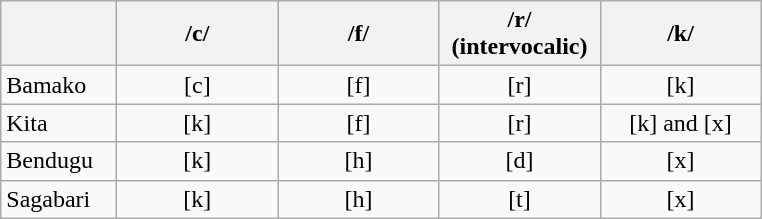<table class="wikitable" style="text-align: center">
<tr>
<th scope="col" width="70"></th>
<th scope="col" width="100">/c/</th>
<th scope="col" width="100">/f/</th>
<th scope="col" width="100">/r/ (intervocalic)</th>
<th scope="col" width="100">/k/</th>
</tr>
<tr>
<td align="left">Bamako</td>
<td>[c]</td>
<td>[f]</td>
<td>[r]</td>
<td>[k]</td>
</tr>
<tr>
<td align="left">Kita</td>
<td>[k]</td>
<td>[f]</td>
<td>[r]</td>
<td>[k] and [x]</td>
</tr>
<tr>
<td align="left">Bendugu</td>
<td>[k]</td>
<td>[h]</td>
<td>[d]</td>
<td>[x]</td>
</tr>
<tr>
<td align="left">Sagabari</td>
<td>[k]</td>
<td>[h]</td>
<td>[t]</td>
<td>[x]</td>
</tr>
</table>
